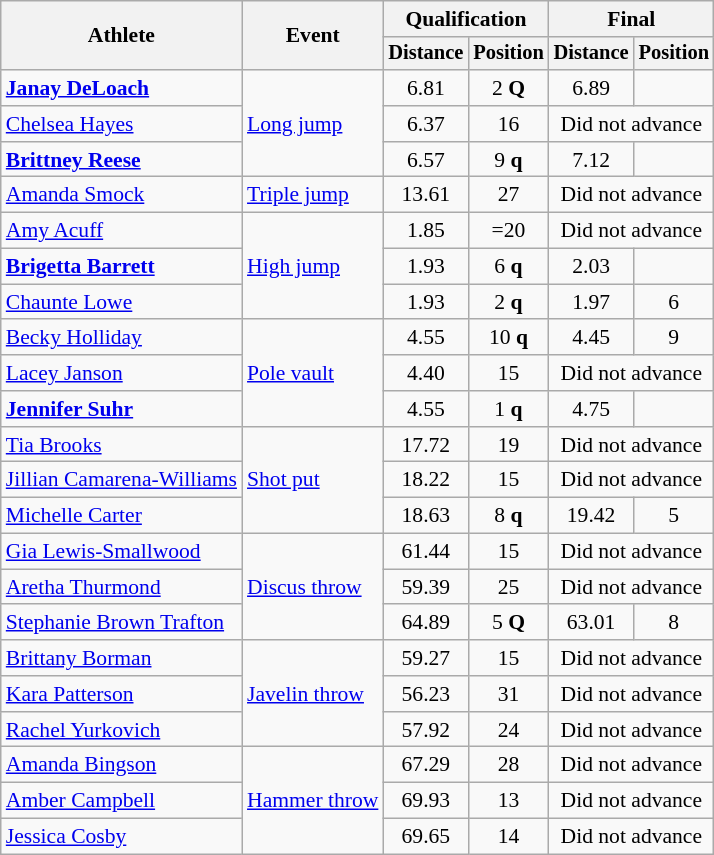<table class=wikitable style=font-size:90%;text-align:center>
<tr>
<th rowspan=2>Athlete</th>
<th rowspan=2>Event</th>
<th colspan=2>Qualification</th>
<th colspan=2>Final</th>
</tr>
<tr style=font-size:95%>
<th>Distance</th>
<th>Position</th>
<th>Distance</th>
<th>Position</th>
</tr>
<tr>
<td align=left><strong><a href='#'>Janay DeLoach</a></strong></td>
<td align=left rowspan=3><a href='#'>Long jump</a></td>
<td>6.81</td>
<td>2 <strong>Q</strong></td>
<td>6.89</td>
<td></td>
</tr>
<tr>
<td align=left><a href='#'>Chelsea Hayes</a></td>
<td>6.37</td>
<td>16</td>
<td colspan=2>Did not advance</td>
</tr>
<tr>
<td align=left><strong><a href='#'>Brittney Reese</a></strong></td>
<td>6.57</td>
<td>9 <strong>q</strong></td>
<td>7.12</td>
<td></td>
</tr>
<tr>
<td align=left><a href='#'>Amanda Smock</a></td>
<td align=left><a href='#'>Triple jump</a></td>
<td>13.61</td>
<td>27</td>
<td colspan=2>Did not advance</td>
</tr>
<tr>
<td align=left><a href='#'>Amy Acuff</a></td>
<td align=left rowspan=3><a href='#'>High jump</a></td>
<td>1.85</td>
<td>=20</td>
<td colspan=2>Did not advance</td>
</tr>
<tr>
<td align=left><strong><a href='#'>Brigetta Barrett</a></strong></td>
<td>1.93</td>
<td>6 <strong>q</strong></td>
<td>2.03</td>
<td></td>
</tr>
<tr>
<td align=left><a href='#'>Chaunte Lowe</a></td>
<td>1.93</td>
<td>2 <strong>q</strong></td>
<td>1.97</td>
<td>6</td>
</tr>
<tr>
<td align=left><a href='#'>Becky Holliday</a></td>
<td align=left rowspan=3><a href='#'>Pole vault</a></td>
<td>4.55</td>
<td>10 <strong>q</strong></td>
<td>4.45</td>
<td>9</td>
</tr>
<tr>
<td align=left><a href='#'>Lacey Janson</a></td>
<td>4.40</td>
<td>15</td>
<td colspan=2>Did not advance</td>
</tr>
<tr>
<td align=left><strong><a href='#'>Jennifer Suhr</a></strong></td>
<td>4.55</td>
<td>1 <strong>q</strong></td>
<td>4.75</td>
<td></td>
</tr>
<tr>
<td align=left><a href='#'>Tia Brooks</a></td>
<td align=left rowspan=3><a href='#'>Shot put</a></td>
<td>17.72</td>
<td>19</td>
<td colspan=2>Did not advance</td>
</tr>
<tr>
<td align=left><a href='#'>Jillian Camarena-Williams</a></td>
<td>18.22</td>
<td>15</td>
<td colspan=2>Did not advance</td>
</tr>
<tr>
<td align=left><a href='#'>Michelle Carter</a></td>
<td>18.63</td>
<td>8 <strong>q</strong></td>
<td>19.42</td>
<td>5</td>
</tr>
<tr>
<td align=left><a href='#'>Gia Lewis-Smallwood</a></td>
<td align=left rowspan=3><a href='#'>Discus throw</a></td>
<td>61.44</td>
<td>15</td>
<td colspan=2>Did not advance</td>
</tr>
<tr>
<td align=left><a href='#'>Aretha Thurmond</a></td>
<td>59.39</td>
<td>25</td>
<td colspan=2>Did not advance</td>
</tr>
<tr>
<td align=left><a href='#'>Stephanie Brown Trafton</a></td>
<td>64.89</td>
<td>5 <strong>Q</strong></td>
<td>63.01</td>
<td>8</td>
</tr>
<tr>
<td align=left><a href='#'>Brittany Borman</a></td>
<td align=left rowspan=3><a href='#'>Javelin throw</a></td>
<td>59.27</td>
<td>15</td>
<td colspan=2>Did not advance</td>
</tr>
<tr>
<td align=left><a href='#'>Kara Patterson</a></td>
<td>56.23</td>
<td>31</td>
<td colspan=2>Did not advance</td>
</tr>
<tr>
<td align=left><a href='#'>Rachel Yurkovich</a></td>
<td>57.92</td>
<td>24</td>
<td colspan=2>Did not advance</td>
</tr>
<tr>
<td align=left><a href='#'>Amanda Bingson</a></td>
<td align=left rowspan=3><a href='#'>Hammer throw</a></td>
<td>67.29</td>
<td>28</td>
<td colspan=2>Did not advance</td>
</tr>
<tr>
<td align=left><a href='#'>Amber Campbell</a></td>
<td>69.93</td>
<td>13</td>
<td colspan=2>Did not advance</td>
</tr>
<tr>
<td align=left><a href='#'>Jessica Cosby</a></td>
<td>69.65</td>
<td>14</td>
<td colspan=2>Did not advance</td>
</tr>
</table>
